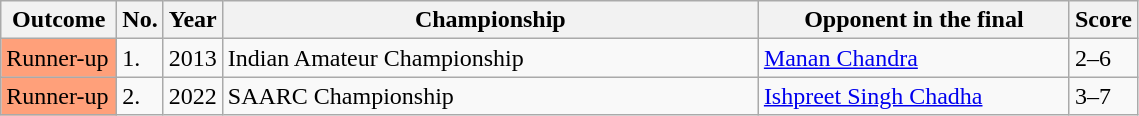<table class="sortable wikitable">
<tr>
<th width="70">Outcome</th>
<th width="20">No.</th>
<th width="30">Year</th>
<th width="350">Championship</th>
<th width="200">Opponent in the final</th>
<th width="30">Score</th>
</tr>
<tr>
<td style="background:#ffa07a;">Runner-up</td>
<td>1.</td>
<td>2013</td>
<td>Indian Amateur Championship</td>
<td> <a href='#'>Manan Chandra</a></td>
<td>2–6</td>
</tr>
<tr>
<td style="background:#ffa07a;">Runner-up</td>
<td>2.</td>
<td>2022</td>
<td>SAARC Championship</td>
<td> <a href='#'>Ishpreet Singh Chadha</a></td>
<td>3–7</td>
</tr>
</table>
